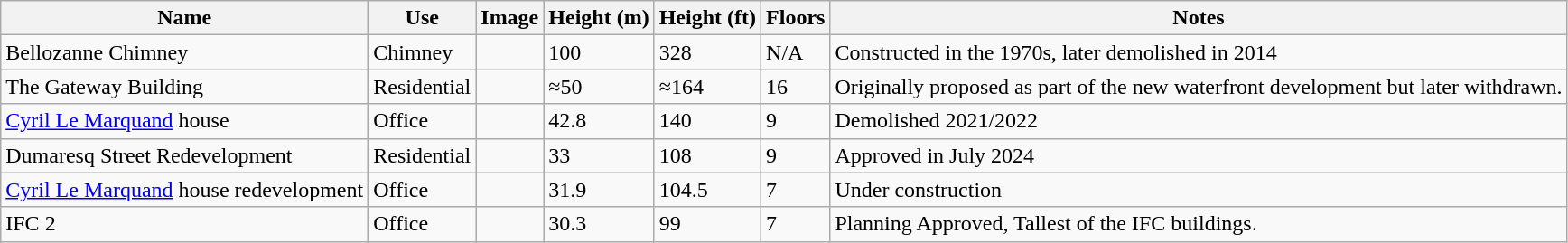<table class="wikitable sortable">
<tr>
<th>Name</th>
<th>Use</th>
<th>Image</th>
<th>Height (m)</th>
<th>Height (ft)</th>
<th>Floors</th>
<th>Notes</th>
</tr>
<tr>
<td>Bellozanne Chimney</td>
<td>Chimney</td>
<td></td>
<td>100</td>
<td>328</td>
<td>N/A</td>
<td>Constructed in the 1970s, later demolished in 2014 </td>
</tr>
<tr>
<td>The Gateway Building</td>
<td>Residential</td>
<td></td>
<td>≈50</td>
<td>≈164</td>
<td>16</td>
<td>Originally proposed as part of the new waterfront development but later withdrawn.</td>
</tr>
<tr>
<td><a href='#'>Cyril Le Marquand</a> house</td>
<td>Office</td>
<td></td>
<td>42.8</td>
<td>140</td>
<td>9</td>
<td>Demolished 2021/2022</td>
</tr>
<tr>
<td>Dumaresq Street Redevelopment</td>
<td>Residential</td>
<td></td>
<td>33</td>
<td>108</td>
<td>9</td>
<td>Approved in July 2024</td>
</tr>
<tr>
<td><a href='#'>Cyril Le Marquand</a> house redevelopment</td>
<td>Office</td>
<td></td>
<td>31.9</td>
<td>104.5</td>
<td>7</td>
<td>Under construction</td>
</tr>
<tr>
<td>IFC 2</td>
<td>Office</td>
<td></td>
<td>30.3</td>
<td>99</td>
<td>7</td>
<td>Planning Approved, Tallest of the IFC buildings.</td>
</tr>
</table>
